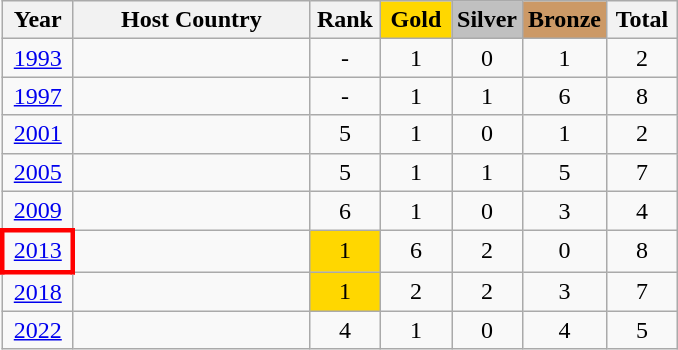<table class="wikitable">
<tr>
<th width=40>Year</th>
<th width=150>Host Country</th>
<th width=40>Rank</th>
<td width=40 bgcolor=gold align="center"><strong>Gold</strong></td>
<td width=40 bgcolor=silver align="center"><strong>Silver</strong></td>
<td width=4 bgcolor=#cc9966 align="center"><strong>Bronze</strong></td>
<th width=40>Total</th>
</tr>
<tr align="center">
<td><a href='#'>1993</a></td>
<td align="left"></td>
<td>-</td>
<td>1</td>
<td>0</td>
<td>1</td>
<td>2</td>
</tr>
<tr align="center">
<td><a href='#'>1997</a></td>
<td align="left"></td>
<td>-</td>
<td>1</td>
<td>1</td>
<td>6</td>
<td>8</td>
</tr>
<tr align="center">
<td><a href='#'>2001</a></td>
<td align="left"></td>
<td>5</td>
<td>1</td>
<td>0</td>
<td>1</td>
<td>2</td>
</tr>
<tr align="center">
<td><a href='#'>2005</a></td>
<td align="left"></td>
<td>5</td>
<td>1</td>
<td>1</td>
<td>5</td>
<td>7</td>
</tr>
<tr align="center">
<td><a href='#'>2009</a></td>
<td align="left"></td>
<td>6</td>
<td>1</td>
<td>0</td>
<td>3</td>
<td>4</td>
</tr>
<tr align="center">
<td style="border: 3px solid red"><a href='#'>2013</a></td>
<td align="left"></td>
<td bgcolor=gold>1</td>
<td>6</td>
<td>2</td>
<td>0</td>
<td>8</td>
</tr>
<tr align="center">
<td><a href='#'>2018</a></td>
<td align="left"></td>
<td bgcolor=gold>1</td>
<td>2</td>
<td>2</td>
<td>3</td>
<td>7</td>
</tr>
<tr align="center">
<td><a href='#'>2022</a></td>
<td align="left"></td>
<td>4</td>
<td>1</td>
<td>0</td>
<td>4</td>
<td>5</td>
</tr>
</table>
